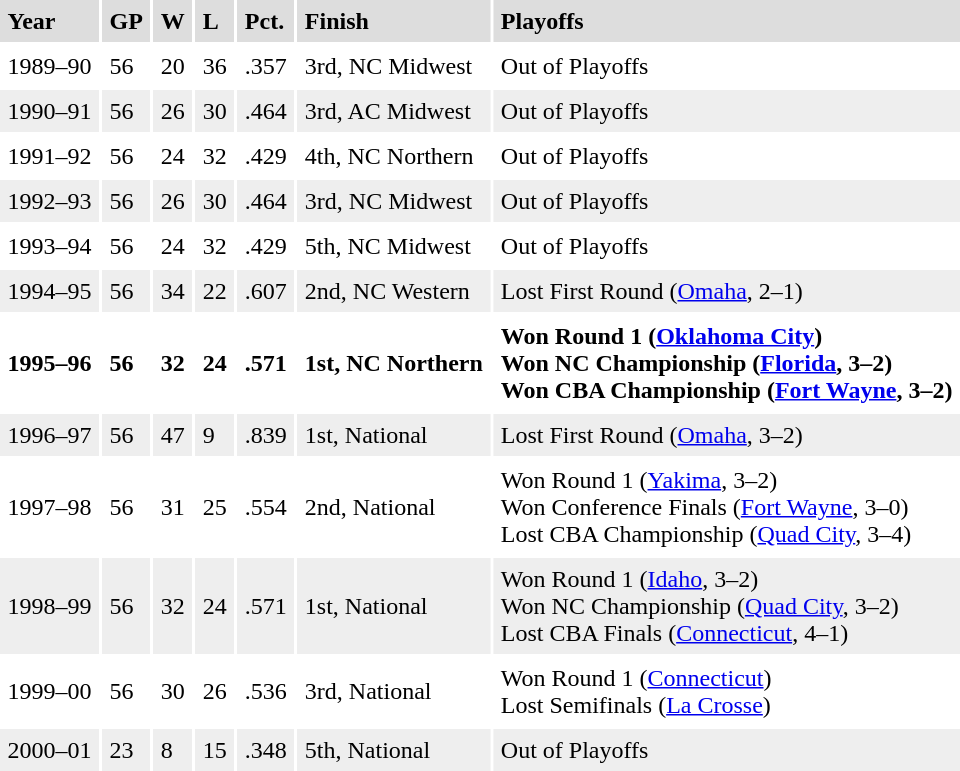<table cellpadding=5>
<tr bgcolor="#dddddd">
<td><strong>Year</strong></td>
<td><strong>GP</strong></td>
<td><strong>W</strong></td>
<td><strong>L</strong></td>
<td><strong>Pct.</strong></td>
<td><strong>Finish</strong></td>
<td><strong>Playoffs</strong></td>
</tr>
<tr>
<td>1989–90</td>
<td>56</td>
<td>20</td>
<td>36</td>
<td>.357</td>
<td>3rd, NC Midwest</td>
<td>Out of Playoffs</td>
</tr>
<tr bgcolor="#eeeeee">
<td>1990–91</td>
<td>56</td>
<td>26</td>
<td>30</td>
<td>.464</td>
<td>3rd, AC Midwest</td>
<td>Out of Playoffs</td>
</tr>
<tr>
<td>1991–92</td>
<td>56</td>
<td>24</td>
<td>32</td>
<td>.429</td>
<td>4th, NC Northern</td>
<td>Out of Playoffs</td>
</tr>
<tr bgcolor="#eeeeee">
<td>1992–93</td>
<td>56</td>
<td>26</td>
<td>30</td>
<td>.464</td>
<td>3rd, NC Midwest</td>
<td>Out of Playoffs</td>
</tr>
<tr>
<td>1993–94</td>
<td>56</td>
<td>24</td>
<td>32</td>
<td>.429</td>
<td>5th, NC Midwest</td>
<td>Out of Playoffs</td>
</tr>
<tr bgcolor="#eeeeee">
<td>1994–95</td>
<td>56</td>
<td>34</td>
<td>22</td>
<td>.607</td>
<td>2nd, NC Western</td>
<td>Lost First Round (<a href='#'>Omaha</a>, 2–1)</td>
</tr>
<tr>
<td><strong>1995–96</strong></td>
<td><strong>56</strong></td>
<td><strong>32</strong></td>
<td><strong>24</strong></td>
<td><strong>.571</strong></td>
<td><strong>1st, NC Northern</strong></td>
<td><strong>Won Round 1 (<a href='#'>Oklahoma City</a>)<br>Won NC Championship (<a href='#'>Florida</a>, 3–2)<br>Won CBA Championship (<a href='#'>Fort Wayne</a>, 3–2)</strong></td>
</tr>
<tr bgcolor="#eeeeee">
<td>1996–97</td>
<td>56</td>
<td>47</td>
<td>9</td>
<td>.839</td>
<td>1st, National</td>
<td>Lost First Round (<a href='#'>Omaha</a>, 3–2)</td>
</tr>
<tr>
<td>1997–98</td>
<td>56</td>
<td>31</td>
<td>25</td>
<td>.554</td>
<td>2nd, National</td>
<td>Won Round 1 (<a href='#'>Yakima</a>, 3–2)<br>Won Conference Finals (<a href='#'>Fort Wayne</a>, 3–0)<br>Lost CBA Championship (<a href='#'>Quad City</a>, 3–4)</td>
</tr>
<tr bgcolor="#eeeeee">
<td>1998–99</td>
<td>56</td>
<td>32</td>
<td>24</td>
<td>.571</td>
<td>1st, National</td>
<td>Won Round 1 (<a href='#'>Idaho</a>, 3–2)<br>Won NC Championship (<a href='#'>Quad City</a>, 3–2)<br>Lost CBA Finals (<a href='#'>Connecticut</a>, 4–1)</td>
</tr>
<tr>
<td>1999–00</td>
<td>56</td>
<td>30</td>
<td>26</td>
<td>.536</td>
<td>3rd, National</td>
<td>Won Round 1 (<a href='#'>Connecticut</a>)<br>Lost Semifinals (<a href='#'>La Crosse</a>)</td>
</tr>
<tr bgcolor="#eeeeee">
<td>2000–01</td>
<td>23</td>
<td>8</td>
<td>15</td>
<td>.348</td>
<td>5th, National</td>
<td>Out of Playoffs</td>
</tr>
</table>
